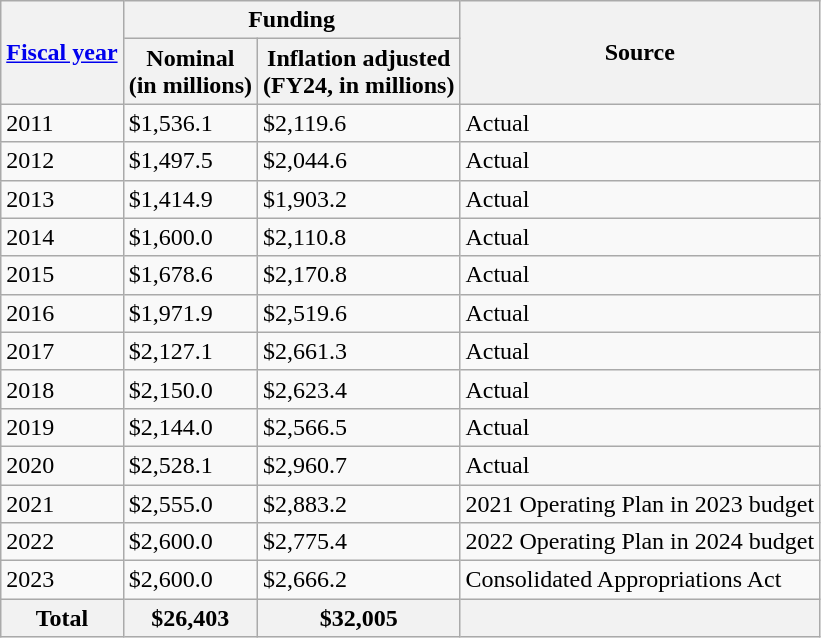<table class="wikitable plainrowheaders">
<tr>
<th rowspan=2 scope="col"><a href='#'>Fiscal year</a></th>
<th colspan=2 scope="col">Funding</th>
<th rowspan=2 scope="col">Source</th>
</tr>
<tr>
<th scope="col">Nominal<br>(in millions)</th>
<th scope="col">Inflation adjusted<br>(FY24, in millions)</th>
</tr>
<tr>
<td scope="row">2011</td>
<td>$1,536.1</td>
<td>$2,119.6</td>
<td>Actual</td>
</tr>
<tr>
<td scope="row">2012</td>
<td>$1,497.5</td>
<td>$2,044.6</td>
<td>Actual</td>
</tr>
<tr>
<td scope="row">2013</td>
<td>$1,414.9</td>
<td>$1,903.2</td>
<td>Actual</td>
</tr>
<tr>
<td scope="row">2014</td>
<td>$1,600.0</td>
<td>$2,110.8</td>
<td>Actual</td>
</tr>
<tr>
<td scope="row">2015</td>
<td>$1,678.6</td>
<td>$2,170.8</td>
<td>Actual</td>
</tr>
<tr>
<td scope="row">2016</td>
<td>$1,971.9</td>
<td>$2,519.6</td>
<td>Actual</td>
</tr>
<tr>
<td scope="row">2017</td>
<td>$2,127.1</td>
<td>$2,661.3</td>
<td>Actual</td>
</tr>
<tr>
<td scope="row">2018</td>
<td>$2,150.0</td>
<td>$2,623.4</td>
<td>Actual</td>
</tr>
<tr>
<td scope="row">2019</td>
<td>$2,144.0</td>
<td>$2,566.5</td>
<td>Actual</td>
</tr>
<tr>
<td scope="row">2020</td>
<td>$2,528.1</td>
<td>$2,960.7</td>
<td>Actual</td>
</tr>
<tr>
<td scope="row">2021</td>
<td>$2,555.0</td>
<td>$2,883.2</td>
<td>2021 Operating Plan in 2023 budget</td>
</tr>
<tr>
<td scope="row">2022</td>
<td>$2,600.0</td>
<td>$2,775.4</td>
<td>2022 Operating Plan in 2024 budget</td>
</tr>
<tr>
<td>2023</td>
<td>$2,600.0</td>
<td>$2,666.2</td>
<td>Consolidated Appropriations Act</td>
</tr>
<tr>
<th>Total</th>
<th scope="col">$26,403</th>
<th scope="col">$32,005</th>
<th></th>
</tr>
</table>
